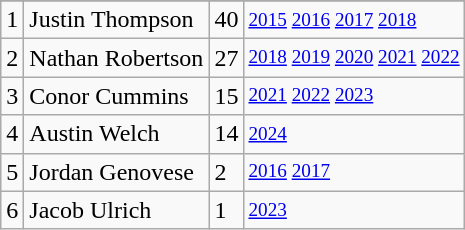<table class="wikitable">
<tr>
</tr>
<tr>
<td>1</td>
<td>Justin Thompson</td>
<td>40</td>
<td style="font-size:80%;"><a href='#'>2015</a> <a href='#'>2016</a> <a href='#'>2017</a> <a href='#'>2018</a></td>
</tr>
<tr>
<td>2</td>
<td>Nathan Robertson</td>
<td>27</td>
<td style="font-size:80%;"><a href='#'>2018</a> <a href='#'>2019</a> <a href='#'>2020</a> <a href='#'>2021</a> <a href='#'>2022</a></td>
</tr>
<tr>
<td>3</td>
<td>Conor Cummins</td>
<td>15</td>
<td style="font-size:80%;"><a href='#'>2021</a> <a href='#'>2022</a> <a href='#'>2023</a></td>
</tr>
<tr>
<td>4</td>
<td>Austin Welch</td>
<td>14</td>
<td style="font-size:80%;"><a href='#'>2024</a></td>
</tr>
<tr>
<td>5</td>
<td>Jordan Genovese</td>
<td>2</td>
<td style="font-size:80%;"><a href='#'>2016</a> <a href='#'>2017</a></td>
</tr>
<tr>
<td>6</td>
<td>Jacob Ulrich</td>
<td>1</td>
<td style="font-size:80%;"><a href='#'>2023</a></td>
</tr>
</table>
